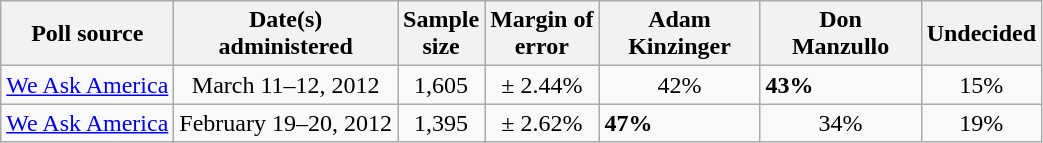<table class="wikitable">
<tr>
<th>Poll source</th>
<th>Date(s)<br>administered</th>
<th>Sample<br>size</th>
<th>Margin of<br>error</th>
<th style="width:100px;">Adam<br>Kinzinger</th>
<th style="width:100px;">Don<br>Manzullo</th>
<th>Undecided</th>
</tr>
<tr>
<td><a href='#'>We Ask America</a></td>
<td align=center>March 11–12, 2012</td>
<td align=center>1,605</td>
<td align=center>± 2.44%</td>
<td align=center>42%</td>
<td><strong>43%</strong></td>
<td align=center>15%</td>
</tr>
<tr>
<td><a href='#'>We Ask America</a></td>
<td align=center>February 19–20, 2012</td>
<td align=center>1,395</td>
<td align=center>± 2.62%</td>
<td><strong>47%</strong></td>
<td align=center>34%</td>
<td align=center>19%</td>
</tr>
</table>
